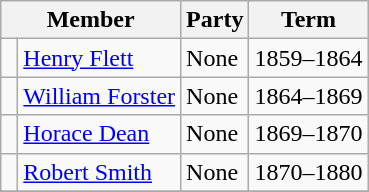<table class="wikitable">
<tr>
<th colspan="2">Member</th>
<th>Party</th>
<th>Term</th>
</tr>
<tr>
<td> </td>
<td><a href='#'>Henry Flett</a></td>
<td>None</td>
<td>1859–1864</td>
</tr>
<tr>
<td> </td>
<td><a href='#'>William Forster</a></td>
<td>None</td>
<td>1864–1869</td>
</tr>
<tr>
<td> </td>
<td><a href='#'>Horace Dean</a></td>
<td>None</td>
<td>1869–1870</td>
</tr>
<tr>
<td> </td>
<td><a href='#'>Robert Smith</a></td>
<td>None</td>
<td>1870–1880</td>
</tr>
<tr>
</tr>
</table>
